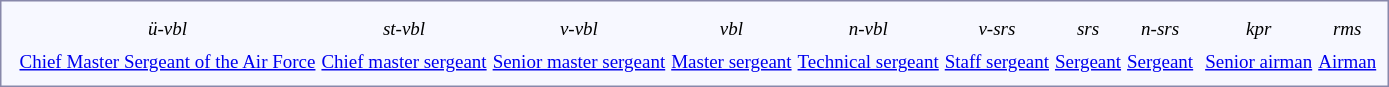<table style="border:1px solid #8888aa; background-color:#f7f8ff; padding:5px; font-size:95%; margin: 0px 12px 12px 0px;">
<tr style="text-align:center;">
<td></td>
<td colspan=3><em><small>ü-vbl</small></em></td>
<td colspan=3><em><small>st-vbl</small></em></td>
<td colspan=2><em><small>v-vbl</small></em></td>
<td colspan=2><em><small>vbl</small></em></td>
<td colspan=6><em><small>n-vbl</small></em></td>
<td colspan=6><em><small>v-srs</small></em></td>
<td colspan=2><em><small>srs</small></em></td>
<td colspan=2><em><small>n-srs</small></em></td>
<td colspan=2></td>
<td colspan=6><em><small>kpr</small></em></td>
<td colspan=2><em><small>rms</small></em></td>
</tr>
<tr style="text-align:center;">
<td></td>
<td colspan=3><small><a href='#'>Chief Master Sergeant of the Air Force</a></small></td>
<td colspan=3><small><a href='#'>Chief master sergeant</a></small></td>
<td colspan=2><small><a href='#'>Senior master sergeant</a></small></td>
<td colspan=2><small><a href='#'>Master sergeant</a></small></td>
<td colspan=6><small><a href='#'>Technical sergeant</a></small></td>
<td colspan=6><small><a href='#'>Staff sergeant</a></small></td>
<td colspan=2><small><a href='#'>Sergeant</a></small></td>
<td colspan=2><small><a href='#'>Sergeant</a></small></td>
<td colspan=2></td>
<td colspan=6><small><a href='#'>Senior airman</a></small></td>
<td colspan=2><small><a href='#'>Airman</a></small></td>
</tr>
</table>
